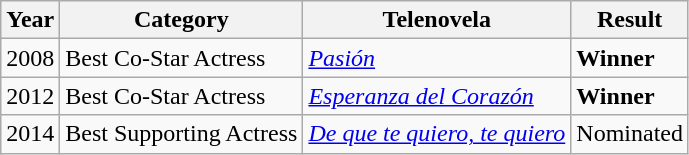<table class="wikitable">
<tr>
<th><strong>Year</strong></th>
<th><strong>Category</strong></th>
<th><strong>Telenovela</strong></th>
<th><strong>Result</strong></th>
</tr>
<tr>
<td>2008</td>
<td>Best Co-Star Actress</td>
<td><em><a href='#'>Pasión</a></em></td>
<td><strong>Winner</strong></td>
</tr>
<tr>
<td>2012</td>
<td>Best Co-Star Actress</td>
<td><em><a href='#'>Esperanza del Corazón</a></em></td>
<td><strong>Winner</strong></td>
</tr>
<tr>
<td>2014</td>
<td>Best Supporting Actress</td>
<td><em><a href='#'>De que te quiero, te quiero</a></em></td>
<td>Nominated</td>
</tr>
</table>
